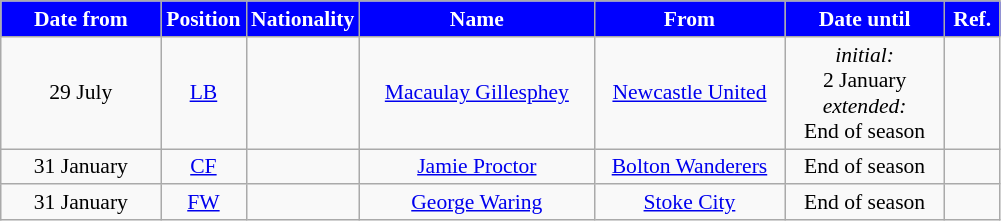<table class="wikitable"  style="text-align:center; font-size:90%; ">
<tr>
<th style="background:blue; color:white; width:100px;">Date from</th>
<th style="background:blue; color:white; width:50px;">Position</th>
<th style="background:blue; color:white; width:50px;">Nationality</th>
<th style="background:blue; color:white; width:150px;">Name</th>
<th style="background:blue; color:white; width:120px;">From</th>
<th style="background:blue; color:white; width:100px;">Date until</th>
<th style="background:blue; color:white; width:30px;">Ref.</th>
</tr>
<tr>
<td>29 July</td>
<td><a href='#'>LB</a></td>
<td></td>
<td><a href='#'>Macaulay Gillesphey</a></td>
<td> <a href='#'>Newcastle United</a></td>
<td><em>initial:</em><br> 2  January<br><em>extended:</em><br> End of season</td>
<td><br> <br></td>
</tr>
<tr>
<td>31 January</td>
<td><a href='#'>CF</a></td>
<td></td>
<td><a href='#'>Jamie Proctor</a></td>
<td> <a href='#'>Bolton Wanderers</a></td>
<td>End of season</td>
<td></td>
</tr>
<tr>
<td>31 January</td>
<td><a href='#'>FW</a></td>
<td></td>
<td><a href='#'>George Waring</a></td>
<td> <a href='#'>Stoke City</a></td>
<td>End of season</td>
<td></td>
</tr>
</table>
